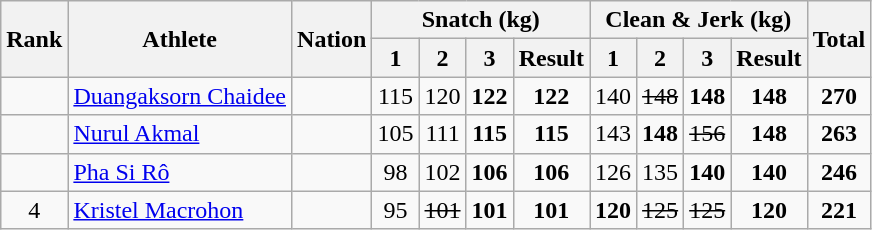<table class="wikitable sortable" style="text-align:center;">
<tr>
<th rowspan=2>Rank</th>
<th rowspan=2>Athlete</th>
<th rowspan=2>Nation</th>
<th colspan=4>Snatch (kg)</th>
<th colspan=4>Clean & Jerk (kg)</th>
<th rowspan=2>Total</th>
</tr>
<tr>
<th>1</th>
<th>2</th>
<th>3</th>
<th>Result</th>
<th>1</th>
<th>2</th>
<th>3</th>
<th>Result</th>
</tr>
<tr>
<td></td>
<td align=left><a href='#'>Duangaksorn Chaidee</a></td>
<td align=left></td>
<td>115</td>
<td>120</td>
<td><strong>122</strong></td>
<td><strong>122</strong></td>
<td>140</td>
<td><s>148</s></td>
<td><strong>148</strong></td>
<td><strong>148</strong></td>
<td><strong>270</strong></td>
</tr>
<tr>
<td></td>
<td align=left><a href='#'>Nurul Akmal</a></td>
<td align=left></td>
<td>105</td>
<td>111</td>
<td><strong>115</strong></td>
<td><strong>115</strong></td>
<td>143</td>
<td><strong>148</strong></td>
<td><s>156</s></td>
<td><strong>148</strong></td>
<td><strong>263</strong></td>
</tr>
<tr>
<td></td>
<td align=left><a href='#'>Pha Si Rô</a></td>
<td align=left></td>
<td>98</td>
<td>102</td>
<td><strong>106</strong></td>
<td><strong>106</strong></td>
<td>126</td>
<td>135</td>
<td><strong>140</strong></td>
<td><strong>140</strong></td>
<td><strong>246</strong></td>
</tr>
<tr>
<td>4</td>
<td align=left><a href='#'>Kristel Macrohon</a></td>
<td align=left></td>
<td>95</td>
<td><s>101</s></td>
<td><strong>101</strong></td>
<td><strong>101</strong></td>
<td><strong>120</strong></td>
<td><s>125</s></td>
<td><s>125</s></td>
<td><strong>120</strong></td>
<td><strong>221</strong></td>
</tr>
</table>
